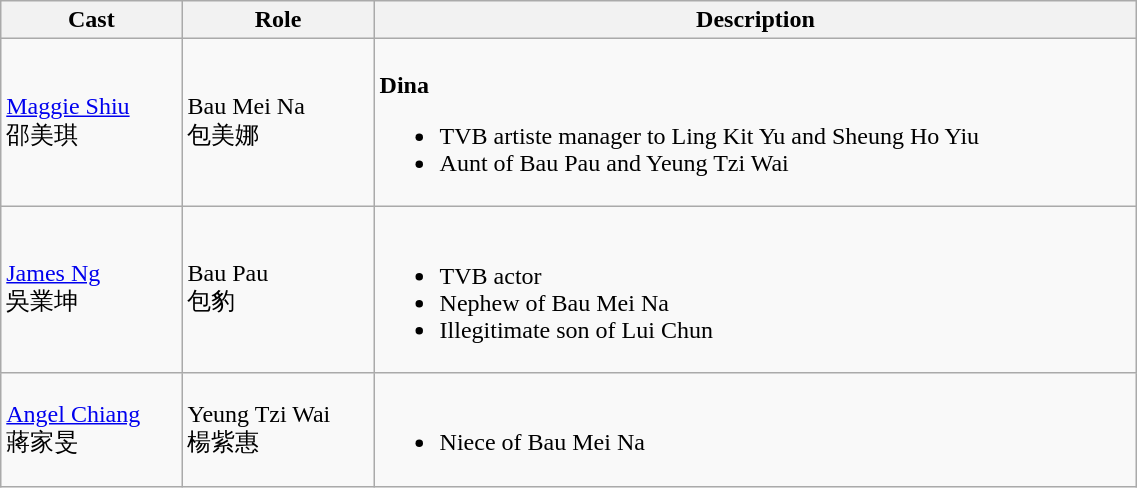<table class="wikitable" width="60%">
<tr>
<th>Cast</th>
<th>Role</th>
<th>Description</th>
</tr>
<tr>
<td><a href='#'>Maggie Shiu</a> <br> 邵美琪</td>
<td>Bau Mei Na <br> 包美娜</td>
<td><br><strong>Dina</strong><ul><li>TVB artiste manager to Ling Kit Yu and Sheung Ho Yiu</li><li>Aunt of Bau Pau and Yeung Tzi Wai</li></ul></td>
</tr>
<tr>
<td><a href='#'>James Ng</a> <br> 吳業坤</td>
<td>Bau Pau <br> 包豹</td>
<td><br><ul><li>TVB actor</li><li>Nephew of Bau Mei Na</li><li>Illegitimate son of Lui Chun</li></ul></td>
</tr>
<tr>
<td><a href='#'>Angel Chiang</a> <br> 蔣家旻</td>
<td>Yeung Tzi Wai <br> 楊紫惠</td>
<td><br><ul><li>Niece of Bau Mei Na</li></ul></td>
</tr>
</table>
